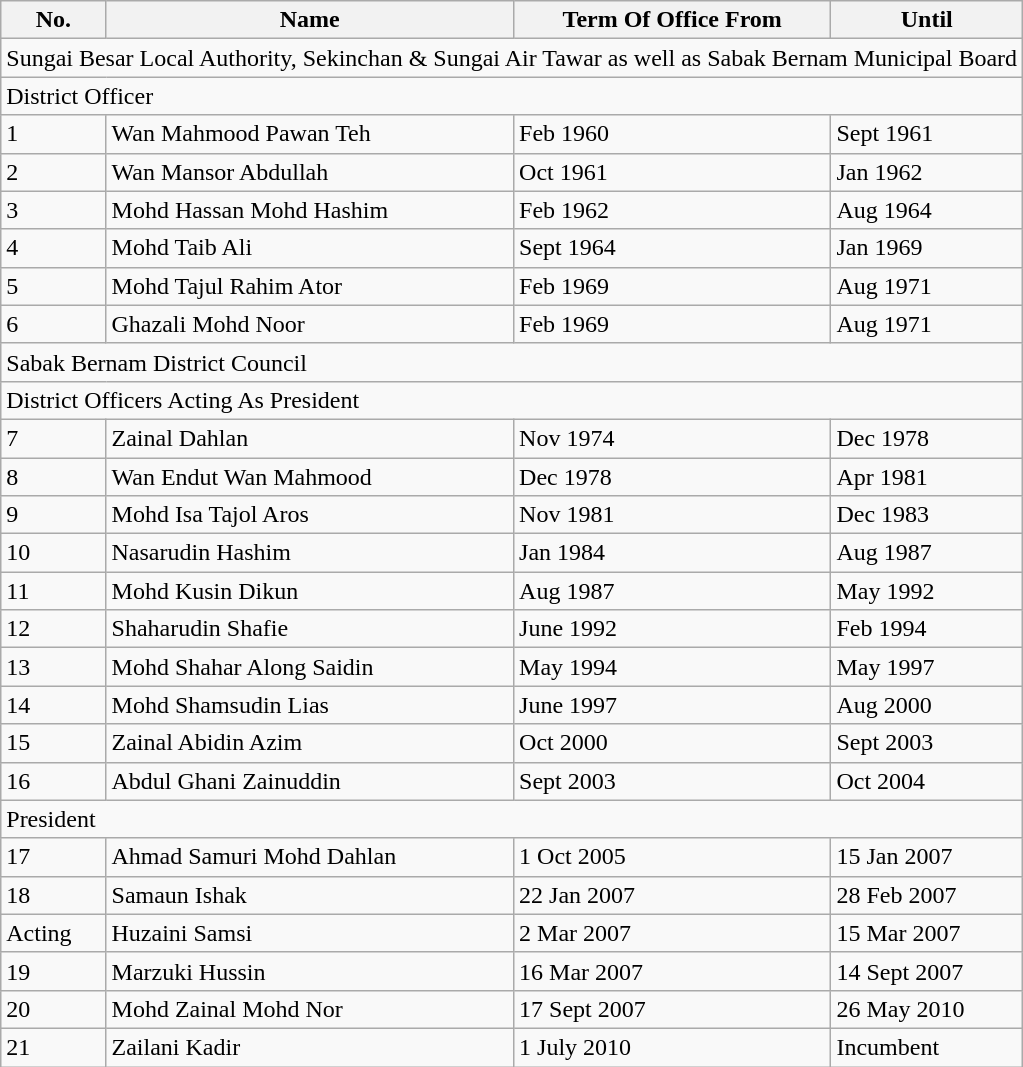<table class="wikitable">
<tr>
<th scope="col">No.</th>
<th scope="col">Name</th>
<th scope="col">Term Of Office From</th>
<th scope="col">Until</th>
</tr>
<tr>
<td colspan=4>Sungai Besar Local Authority, Sekinchan & Sungai Air Tawar as well as Sabak Bernam Municipal Board</td>
</tr>
<tr>
<td colspan=4>District Officer</td>
</tr>
<tr>
<td>1</td>
<td>Wan Mahmood Pawan Teh</td>
<td>Feb 1960</td>
<td>Sept 1961</td>
</tr>
<tr>
<td>2</td>
<td>Wan Mansor Abdullah</td>
<td>Oct 1961</td>
<td>Jan 1962</td>
</tr>
<tr>
<td>3</td>
<td>Mohd Hassan Mohd Hashim</td>
<td>Feb 1962</td>
<td>Aug 1964</td>
</tr>
<tr>
<td>4</td>
<td>Mohd Taib Ali</td>
<td>Sept 1964</td>
<td>Jan 1969</td>
</tr>
<tr>
<td>5</td>
<td>Mohd Tajul Rahim Ator</td>
<td>Feb 1969</td>
<td>Aug 1971</td>
</tr>
<tr>
<td>6</td>
<td>Ghazali Mohd Noor</td>
<td>Feb 1969</td>
<td>Aug 1971</td>
</tr>
<tr>
<td colspan=4>Sabak Bernam District Council</td>
</tr>
<tr>
<td colspan=4>District Officers Acting As President</td>
</tr>
<tr>
<td>7</td>
<td>Zainal Dahlan</td>
<td>Nov 1974</td>
<td>Dec 1978</td>
</tr>
<tr>
<td>8</td>
<td>Wan Endut Wan Mahmood</td>
<td>Dec 1978</td>
<td>Apr 1981</td>
</tr>
<tr>
<td>9</td>
<td>Mohd Isa Tajol Aros</td>
<td>Nov 1981</td>
<td>Dec 1983</td>
</tr>
<tr>
<td>10</td>
<td>Nasarudin Hashim</td>
<td>Jan 1984</td>
<td>Aug 1987</td>
</tr>
<tr>
<td>11</td>
<td>Mohd Kusin Dikun</td>
<td>Aug 1987</td>
<td>May 1992</td>
</tr>
<tr>
<td>12</td>
<td>Shaharudin Shafie</td>
<td>June 1992</td>
<td>Feb 1994</td>
</tr>
<tr>
<td>13</td>
<td>Mohd Shahar Along Saidin</td>
<td>May 1994</td>
<td>May 1997</td>
</tr>
<tr>
<td>14</td>
<td>Mohd Shamsudin Lias</td>
<td>June 1997</td>
<td>Aug 2000</td>
</tr>
<tr>
<td>15</td>
<td>Zainal Abidin Azim</td>
<td>Oct 2000</td>
<td>Sept 2003</td>
</tr>
<tr>
<td>16</td>
<td>Abdul Ghani Zainuddin</td>
<td>Sept 2003</td>
<td>Oct 2004</td>
</tr>
<tr>
<td colspan=4>President</td>
</tr>
<tr>
<td>17</td>
<td>Ahmad Samuri Mohd Dahlan</td>
<td>1 Oct 2005</td>
<td>15 Jan 2007</td>
</tr>
<tr>
<td>18</td>
<td>Samaun Ishak</td>
<td>22 Jan 2007</td>
<td>28 Feb 2007</td>
</tr>
<tr>
<td>Acting</td>
<td>Huzaini Samsi</td>
<td>2 Mar 2007</td>
<td>15 Mar 2007</td>
</tr>
<tr>
<td>19</td>
<td>Marzuki Hussin</td>
<td>16 Mar 2007</td>
<td>14 Sept 2007</td>
</tr>
<tr>
<td>20</td>
<td>Mohd Zainal Mohd Nor</td>
<td>17 Sept 2007</td>
<td>26 May 2010</td>
</tr>
<tr>
<td>21</td>
<td>Zailani Kadir</td>
<td>1 July 2010</td>
<td>Incumbent</td>
</tr>
</table>
